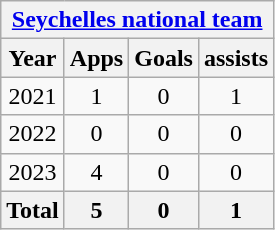<table class="wikitable" style="text-align:center">
<tr>
<th colspan=4><a href='#'>Seychelles national team</a></th>
</tr>
<tr>
<th>Year</th>
<th>Apps</th>
<th>Goals</th>
<th>assists</th>
</tr>
<tr>
<td>2021</td>
<td>1</td>
<td>0</td>
<td>1</td>
</tr>
<tr>
<td>2022</td>
<td>0</td>
<td>0</td>
<td>0</td>
</tr>
<tr>
<td>2023</td>
<td>4</td>
<td>0</td>
<td>0</td>
</tr>
<tr 2023||4||0||0>
<th>Total</th>
<th>5</th>
<th>0</th>
<th>1</th>
</tr>
</table>
